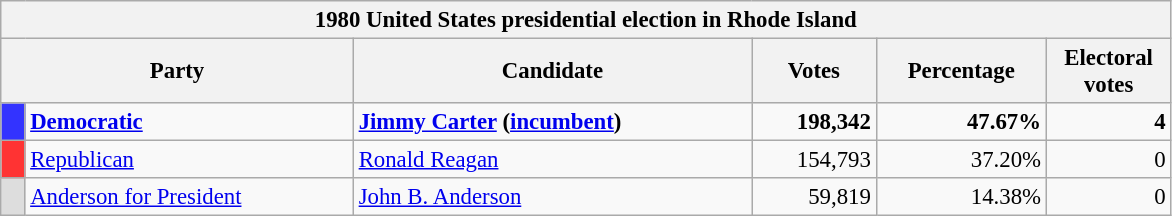<table class="wikitable" style="font-size: 95%;">
<tr>
<th colspan="6">1980 United States presidential election in Rhode Island</th>
</tr>
<tr>
<th colspan="2" style="width: 15em">Party</th>
<th style="width: 17em">Candidate</th>
<th style="width: 5em">Votes</th>
<th style="width: 7em">Percentage</th>
<th style="width: 5em">Electoral votes</th>
</tr>
<tr>
<th style="background-color:#3333FF; width: 3px"></th>
<td style="width: 130px"><strong><a href='#'>Democratic</a></strong></td>
<td><strong><a href='#'>Jimmy Carter</a> (<a href='#'>incumbent</a>)</strong></td>
<td align="right"><strong>198,342</strong></td>
<td align="right"><strong>47.67%</strong></td>
<td align="right"><strong>4</strong></td>
</tr>
<tr>
<th style="background-color:#FF3333; width: 3px"></th>
<td style="width: 130px"><a href='#'>Republican</a></td>
<td><a href='#'>Ronald Reagan</a></td>
<td align="right">154,793</td>
<td align="right">37.20%</td>
<td align="right">0</td>
</tr>
<tr>
<th style="background-color:#DDDDDD; width: 3px"></th>
<td style="width: 130px"><a href='#'>Anderson for President</a></td>
<td><a href='#'>John B. Anderson</a></td>
<td align="right">59,819</td>
<td align="right">14.38%</td>
<td align="right">0</td>
</tr>
</table>
